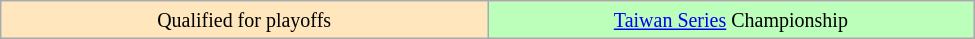<table class="wikitable" width="650">
<tr>
<td width="33%" align="center" bgcolor="#FFE6BD"><small>Qualified for playoffs</small></td>
<td width="33%" align="center" bgcolor="#bbffbb"><small><a href='#'>Taiwan Series</a> Championship</small></td>
</tr>
</table>
